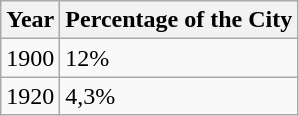<table class="wikitable sortable">
<tr>
<th>Year</th>
<th>Percentage of the City</th>
</tr>
<tr>
<td>1900</td>
<td>12%</td>
</tr>
<tr>
<td>1920</td>
<td>4,3%</td>
</tr>
</table>
